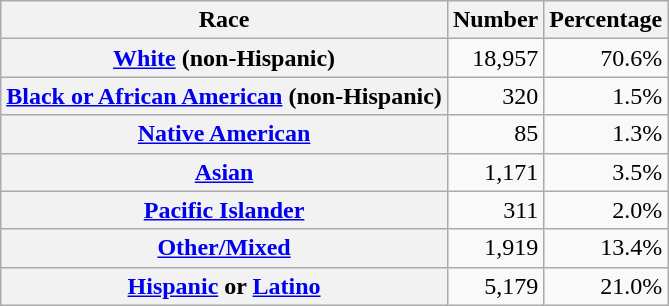<table class="wikitable" style="text-align:right">
<tr>
<th scope="col">Race</th>
<th scope="col">Number</th>
<th scope="col">Percentage</th>
</tr>
<tr>
<th scope="row"><a href='#'>White</a> (non-Hispanic)</th>
<td>18,957</td>
<td>70.6%</td>
</tr>
<tr>
<th scope="row"><a href='#'>Black or African American</a> (non-Hispanic)</th>
<td>320</td>
<td>1.5%</td>
</tr>
<tr>
<th scope="row"><a href='#'>Native American</a></th>
<td>85</td>
<td>1.3%</td>
</tr>
<tr>
<th scope="row"><a href='#'>Asian</a></th>
<td>1,171</td>
<td>3.5%</td>
</tr>
<tr>
<th scope="row"><a href='#'>Pacific Islander</a></th>
<td>311</td>
<td>2.0%</td>
</tr>
<tr>
<th scope="row"><a href='#'>Other/Mixed</a></th>
<td>1,919</td>
<td>13.4%</td>
</tr>
<tr>
<th scope="row"><a href='#'>Hispanic</a> or <a href='#'>Latino</a></th>
<td>5,179</td>
<td>21.0%</td>
</tr>
</table>
